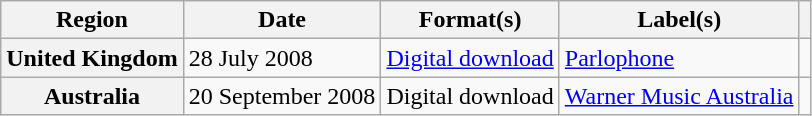<table class="wikitable plainrowheaders">
<tr>
<th scope="col">Region</th>
<th scope="col">Date</th>
<th scope="col">Format(s)</th>
<th scope="col">Label(s)</th>
<th scope="col"></th>
</tr>
<tr>
<th scope="row">United Kingdom</th>
<td>28 July 2008</td>
<td><a href='#'>Digital download</a></td>
<td><a href='#'>Parlophone</a></td>
<td></td>
</tr>
<tr>
<th scope="row">Australia</th>
<td>20 September 2008</td>
<td>Digital download </td>
<td><a href='#'>Warner Music Australia</a></td>
<td></td>
</tr>
</table>
